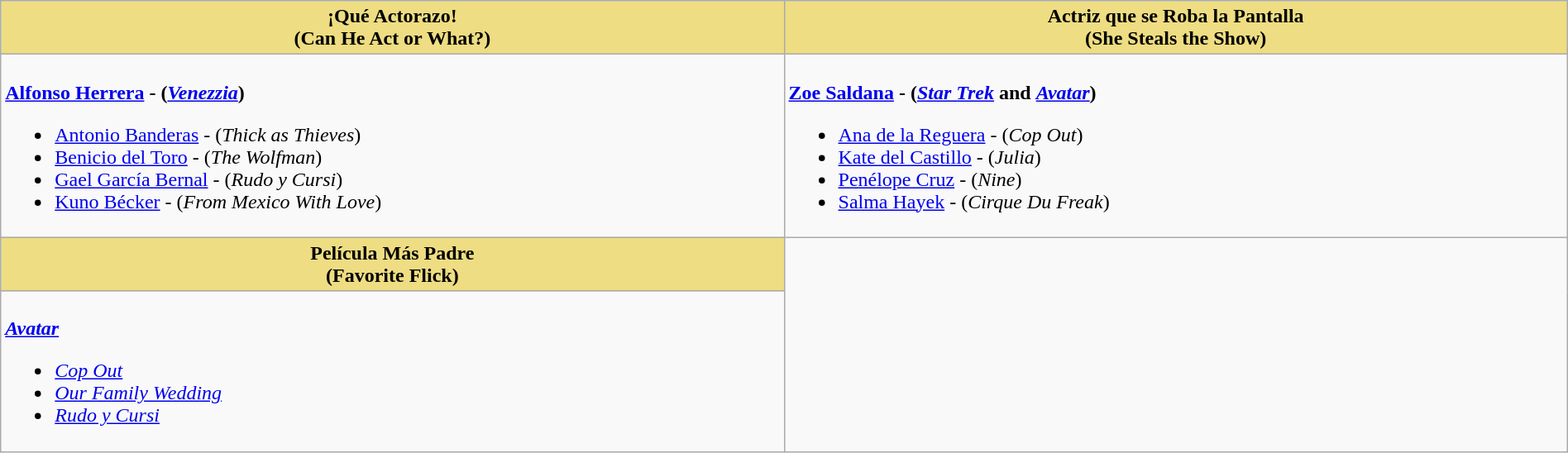<table class="wikitable" style="width:100%">
<tr>
<th style="background:#EEDD82; width:50%">¡Qué Actorazo!<br> (Can He Act or What?)</th>
<th style="background:#EEDD82; width:50%">Actriz que se Roba la Pantalla<br>(She Steals the Show)</th>
</tr>
<tr>
<td valign="top"><br><strong><a href='#'>Alfonso Herrera</a> - (<em><a href='#'>Venezzia</a></em>)</strong><ul><li><a href='#'>Antonio Banderas</a> - (<em>Thick as Thieves</em>)</li><li><a href='#'>Benicio del Toro</a> - (<em>The Wolfman</em>)</li><li><a href='#'>Gael García Bernal</a> - (<em>Rudo y Cursi</em>)</li><li><a href='#'>Kuno Bécker</a> - (<em>From Mexico With Love</em>)</li></ul></td>
<td valign="top"><br><strong><a href='#'>Zoe Saldana</a> - (<em><a href='#'>Star Trek</a></em> and <em><a href='#'>Avatar</a></em>)</strong><ul><li><a href='#'>Ana de la Reguera</a> - (<em>Cop Out</em>)</li><li><a href='#'>Kate del Castillo</a> - (<em>Julia</em>)</li><li><a href='#'>Penélope Cruz</a> - (<em>Nine</em>)</li><li><a href='#'>Salma Hayek</a> - (<em>Cirque Du Freak</em>)</li></ul></td>
</tr>
<tr>
<th style="background:#EEDD82; width:50%">Película Más Padre<br>(Favorite Flick)</th>
<td rowspan="2"></td>
</tr>
<tr>
<td valign="top"><br><strong><em><a href='#'>Avatar</a></em></strong><ul><li><em><a href='#'>Cop Out</a></em></li><li><em><a href='#'>Our Family Wedding</a></em></li><li><em><a href='#'>Rudo y Cursi</a></em></li></ul></td>
</tr>
</table>
